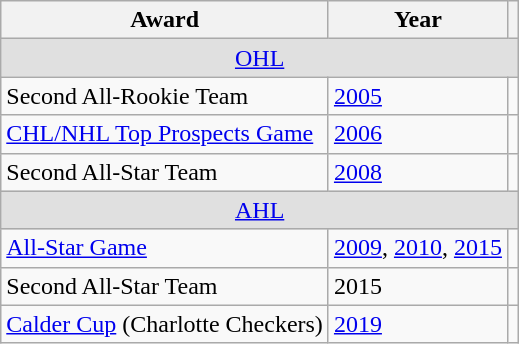<table class="wikitable">
<tr>
<th>Award</th>
<th>Year</th>
<th></th>
</tr>
<tr ALIGN="center" bgcolor="#e0e0e0">
<td colspan="3"><a href='#'>OHL</a></td>
</tr>
<tr>
<td>Second All-Rookie Team</td>
<td><a href='#'>2005</a></td>
<td></td>
</tr>
<tr>
<td><a href='#'>CHL/NHL Top Prospects Game</a></td>
<td><a href='#'>2006</a></td>
<td></td>
</tr>
<tr>
<td>Second All-Star Team</td>
<td><a href='#'>2008</a></td>
<td></td>
</tr>
<tr ALIGN="center" bgcolor="#e0e0e0">
<td colspan="3"><a href='#'>AHL</a></td>
</tr>
<tr>
<td><a href='#'>All-Star Game</a></td>
<td><a href='#'>2009</a>, <a href='#'>2010</a>, <a href='#'>2015</a></td>
<td></td>
</tr>
<tr>
<td>Second All-Star Team</td>
<td>2015</td>
<td></td>
</tr>
<tr>
<td><a href='#'>Calder Cup</a> (Charlotte Checkers)</td>
<td><a href='#'>2019</a></td>
<td></td>
</tr>
</table>
